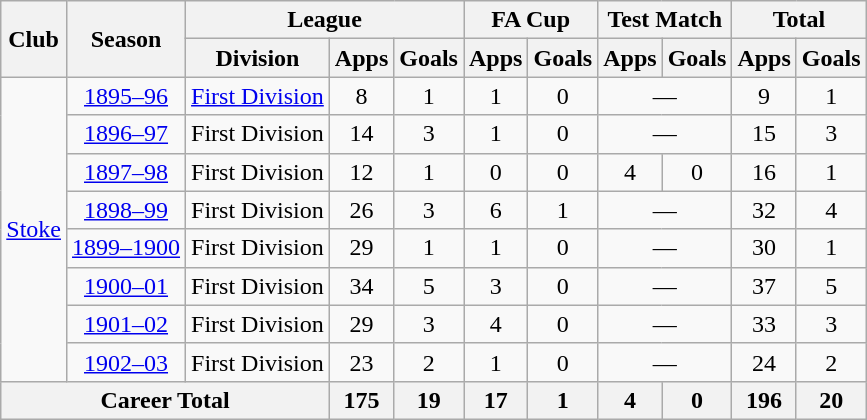<table class="wikitable" style="text-align: center;">
<tr>
<th rowspan="2">Club</th>
<th rowspan="2">Season</th>
<th colspan="3">League</th>
<th colspan="2">FA Cup</th>
<th colspan="2">Test Match</th>
<th colspan="2">Total</th>
</tr>
<tr>
<th>Division</th>
<th>Apps</th>
<th>Goals</th>
<th>Apps</th>
<th>Goals</th>
<th>Apps</th>
<th>Goals</th>
<th>Apps</th>
<th>Goals</th>
</tr>
<tr>
<td rowspan="8"><a href='#'>Stoke</a></td>
<td><a href='#'>1895–96</a></td>
<td><a href='#'>First Division</a></td>
<td>8</td>
<td>1</td>
<td>1</td>
<td>0</td>
<td colspan="2">—</td>
<td>9</td>
<td>1</td>
</tr>
<tr>
<td><a href='#'>1896–97</a></td>
<td>First Division</td>
<td>14</td>
<td>3</td>
<td>1</td>
<td>0</td>
<td colspan="2">—</td>
<td>15</td>
<td>3</td>
</tr>
<tr>
<td><a href='#'>1897–98</a></td>
<td>First Division</td>
<td>12</td>
<td>1</td>
<td>0</td>
<td>0</td>
<td>4</td>
<td>0</td>
<td>16</td>
<td>1</td>
</tr>
<tr>
<td><a href='#'>1898–99</a></td>
<td>First Division</td>
<td>26</td>
<td>3</td>
<td>6</td>
<td>1</td>
<td colspan="2">—</td>
<td>32</td>
<td>4</td>
</tr>
<tr>
<td><a href='#'>1899–1900</a></td>
<td>First Division</td>
<td>29</td>
<td>1</td>
<td>1</td>
<td>0</td>
<td colspan="2">—</td>
<td>30</td>
<td>1</td>
</tr>
<tr>
<td><a href='#'>1900–01</a></td>
<td>First Division</td>
<td>34</td>
<td>5</td>
<td>3</td>
<td>0</td>
<td colspan="2">—</td>
<td>37</td>
<td>5</td>
</tr>
<tr>
<td><a href='#'>1901–02</a></td>
<td>First Division</td>
<td>29</td>
<td>3</td>
<td>4</td>
<td>0</td>
<td colspan="2">—</td>
<td>33</td>
<td>3</td>
</tr>
<tr>
<td><a href='#'>1902–03</a></td>
<td>First Division</td>
<td>23</td>
<td>2</td>
<td>1</td>
<td>0</td>
<td colspan="2">—</td>
<td>24</td>
<td>2</td>
</tr>
<tr>
<th colspan="3">Career Total</th>
<th>175</th>
<th>19</th>
<th>17</th>
<th>1</th>
<th>4</th>
<th>0</th>
<th>196</th>
<th>20</th>
</tr>
</table>
